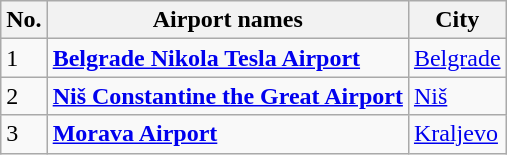<table class="wikitable">
<tr>
<th>No.</th>
<th>Airport names</th>
<th>City</th>
</tr>
<tr>
<td>1</td>
<td><strong><a href='#'>Belgrade Nikola Tesla Airport</a></strong></td>
<td><a href='#'>Belgrade</a></td>
</tr>
<tr>
<td>2</td>
<td><strong><a href='#'>Niš Constantine the Great Airport</a></strong></td>
<td><a href='#'>Niš</a></td>
</tr>
<tr>
<td>3</td>
<td><strong><a href='#'>Morava Airport</a></strong></td>
<td><a href='#'>Kraljevo</a></td>
</tr>
</table>
